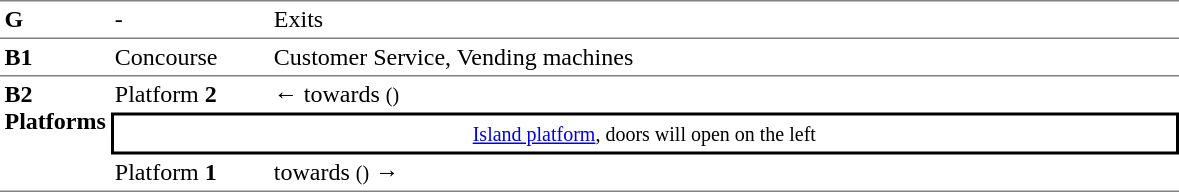<table table border=0 cellspacing=0 cellpadding=3>
<tr>
<td style="border-top:solid 1px gray;" width=50 valign=top><strong>G</strong></td>
<td style="border-top:solid 1px gray;" width=100 valign=top>-</td>
<td style="border-top:solid 1px gray;" width=600 valign=top>Exits</td>
</tr>
<tr>
<td style="border-bottom:solid 1px gray; border-top:solid 1px gray;" valign=top width=50><strong>B1</strong></td>
<td style="border-bottom:solid 1px gray; border-top:solid 1px gray;" valign=top width=100>Concourse<br></td>
<td style="border-bottom:solid 1px gray; border-top:solid 1px gray;" valign=top width=390>Customer Service, Vending machines</td>
</tr>
<tr>
<td style="border-bottom:solid 1px gray;" rowspan="3" valign=top><strong>B2<br>Platforms</strong></td>
<td>Platform <span> <strong>2</strong></span></td>
<td>←  towards  <small>()</small></td>
</tr>
<tr>
<td style="border-right:solid 2px black;border-left:solid 2px black;border-top:solid 2px black;border-bottom:solid 2px black;text-align:center;" colspan=2><small><a href='#'>Island platform</a>, doors will open on the left</small></td>
</tr>
<tr>
<td style="border-bottom:solid 1px gray;">Platform <span> <strong>1</strong></span></td>
<td style="border-bottom:solid 1px gray;">  towards  <small>()</small> →</td>
</tr>
</table>
